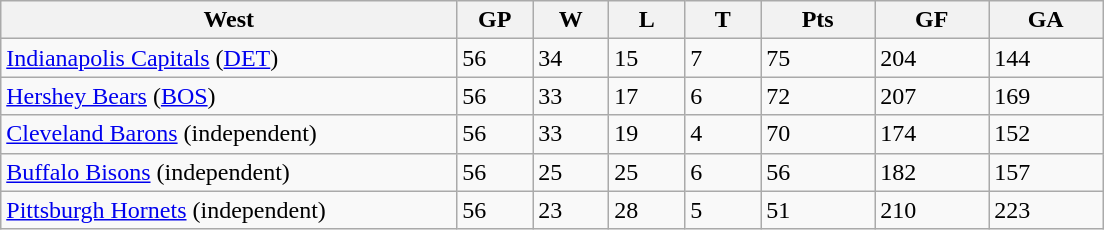<table class="wikitable">
<tr>
<th bgcolor="#DDDDFF" width="30%">West</th>
<th bgcolor="#DDDDFF" width="5%">GP</th>
<th bgcolor="#DDDDFF" width="5%">W</th>
<th bgcolor="#DDDDFF" width="5%">L</th>
<th bgcolor="#DDDDFF" width="5%">T</th>
<th bgcolor="#DDDDFF" width="7.5%">Pts</th>
<th bgcolor="#DDDDFF" width="7.5%">GF</th>
<th bgcolor="#DDDDFF" width="7.5%">GA</th>
</tr>
<tr>
<td><a href='#'>Indianapolis Capitals</a> (<a href='#'>DET</a>)</td>
<td>56</td>
<td>34</td>
<td>15</td>
<td>7</td>
<td>75</td>
<td>204</td>
<td>144</td>
</tr>
<tr>
<td><a href='#'>Hershey Bears</a> (<a href='#'>BOS</a>)</td>
<td>56</td>
<td>33</td>
<td>17</td>
<td>6</td>
<td>72</td>
<td>207</td>
<td>169</td>
</tr>
<tr>
<td><a href='#'>Cleveland Barons</a> (independent)</td>
<td>56</td>
<td>33</td>
<td>19</td>
<td>4</td>
<td>70</td>
<td>174</td>
<td>152</td>
</tr>
<tr>
<td><a href='#'>Buffalo Bisons</a> (independent)</td>
<td>56</td>
<td>25</td>
<td>25</td>
<td>6</td>
<td>56</td>
<td>182</td>
<td>157</td>
</tr>
<tr>
<td><a href='#'>Pittsburgh Hornets</a> (independent)</td>
<td>56</td>
<td>23</td>
<td>28</td>
<td>5</td>
<td>51</td>
<td>210</td>
<td>223</td>
</tr>
</table>
